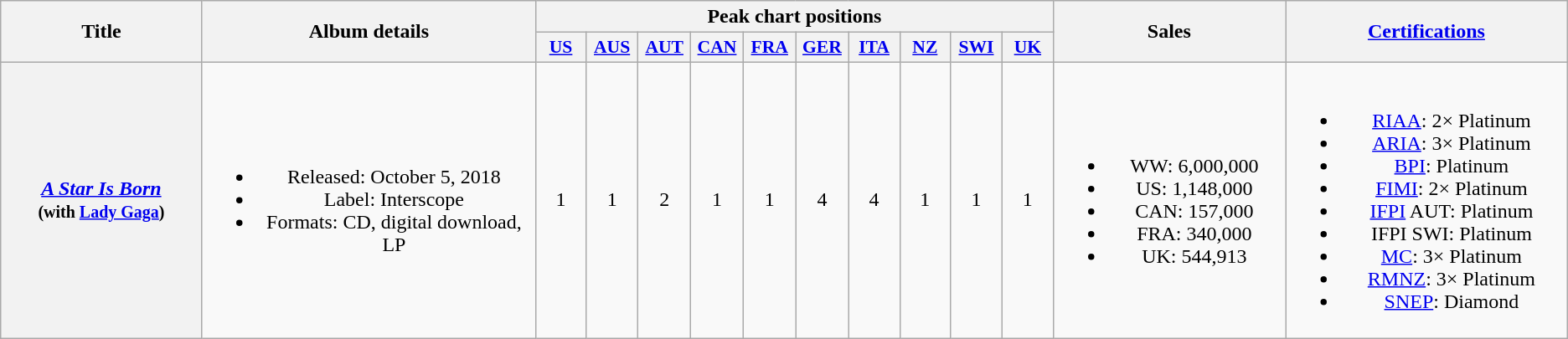<table class="wikitable plainrowheaders" style="text-align:center;">
<tr>
<th scope="col" rowspan="2" style="width:11em;">Title</th>
<th scope="col" rowspan="2" style="width:18em;">Album details</th>
<th scope="col" colspan="10">Peak chart positions</th>
<th scope="col" rowspan="2" style="width:12em;">Sales</th>
<th scope="col" rowspan="2" style="width:15em;"><a href='#'>Certifications</a></th>
</tr>
<tr>
<th scope="col" style="width:2.5em;font-size:90%;"><a href='#'>US</a><br></th>
<th scope="col" style="width:2.5em;font-size:90%;"><a href='#'>AUS</a><br></th>
<th scope="col" style="width:2.5em;font-size:90%;"><a href='#'>AUT</a><br></th>
<th scope="col" style="width:2.5em;font-size:90%;"><a href='#'>CAN</a><br></th>
<th scope="col" style="width:2.5em;font-size:90%;"><a href='#'>FRA</a><br></th>
<th scope="col" style="width:2.5em;font-size:90%;"><a href='#'>GER</a><br></th>
<th scope="col" style="width:2.5em;font-size:90%;"><a href='#'>ITA</a><br></th>
<th scope="col" style="width:2.5em;font-size:90%;"><a href='#'>NZ</a><br></th>
<th scope="col" style="width:2.5em;font-size:90%;"><a href='#'>SWI</a><br></th>
<th scope="col" style="width:2.5em;font-size:90%;"><a href='#'>UK</a><br></th>
</tr>
<tr>
<th scope="row"><em><a href='#'>A Star Is Born</a></em><br><small>(with <a href='#'>Lady Gaga</a>)</small></th>
<td><br><ul><li>Released: October 5, 2018</li><li>Label: Interscope</li><li>Formats: CD, digital download, LP</li></ul></td>
<td>1</td>
<td>1</td>
<td>2</td>
<td>1</td>
<td>1</td>
<td>4</td>
<td>4</td>
<td>1</td>
<td>1</td>
<td>1</td>
<td><br><ul><li>WW: 6,000,000</li><li>US: 1,148,000</li><li>CAN: 157,000</li><li>FRA: 340,000</li><li>UK: 544,913</li></ul></td>
<td><br><ul><li><a href='#'>RIAA</a>: 2× Platinum</li><li><a href='#'>ARIA</a>: 3× Platinum</li><li><a href='#'>BPI</a>: Platinum</li><li><a href='#'>FIMI</a>: 2× Platinum</li><li><a href='#'>IFPI</a> AUT: Platinum</li><li>IFPI SWI: Platinum</li><li><a href='#'>MC</a>: 3× Platinum</li><li><a href='#'>RMNZ</a>: 3× Platinum</li><li><a href='#'>SNEP</a>: Diamond</li></ul></td>
</tr>
</table>
